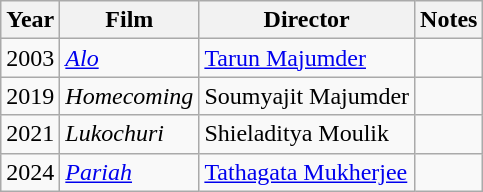<table class="wikitable sortable">
<tr>
<th>Year</th>
<th>Film</th>
<th>Director</th>
<th>Notes</th>
</tr>
<tr>
<td>2003</td>
<td><em><a href='#'>Alo</a></em></td>
<td><a href='#'>Tarun Majumder</a></td>
<td></td>
</tr>
<tr>
<td>2019</td>
<td><em>Homecoming</em></td>
<td>Soumyajit Majumder</td>
<td></td>
</tr>
<tr>
<td>2021</td>
<td><em>Lukochuri</em></td>
<td>Shieladitya Moulik</td>
<td></td>
</tr>
<tr>
<td>2024</td>
<td><em><a href='#'>Pariah</a></em></td>
<td><a href='#'>Tathagata Mukherjee</a></td>
<td></td>
</tr>
</table>
